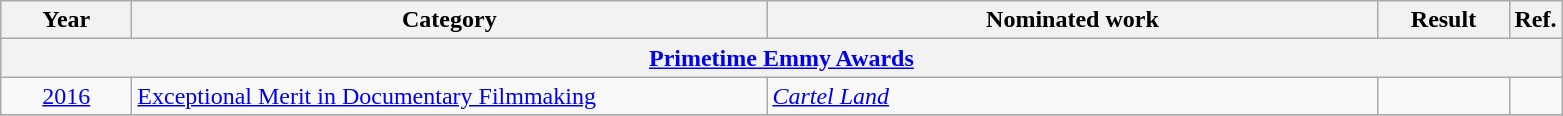<table class=wikitable>
<tr>
<th scope="col" style="width:5em;">Year</th>
<th scope="col" style="width:26em;">Category</th>
<th scope="col" style="width:25em;">Nominated work</th>
<th scope="col" style="width:5em;">Result</th>
<th>Ref.</th>
</tr>
<tr>
<th colspan=5><a href='#'>Primetime Emmy Awards</a></th>
</tr>
<tr>
<td style="text-align:center;"><a href='#'>2016</a></td>
<td><a href='#'>Exceptional Merit in Documentary Filmmaking</a></td>
<td><em><a href='#'>Cartel Land</a></em></td>
<td></td>
<td style="text-align:center;"></td>
</tr>
<tr>
</tr>
</table>
